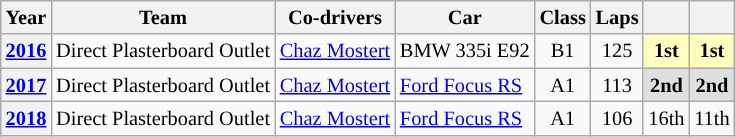<table class="wikitable" style="font-size:85%; text-align:center">
<tr>
<th>Year</th>
<th>Team</th>
<th>Co-drivers</th>
<th>Car</th>
<th>Class</th>
<th>Laps</th>
<th></th>
<th></th>
</tr>
<tr>
<th><a href='#'>2016</a></th>
<td align="left"> Direct Plasterboard Outlet</td>
<td align="left"> <a href='#'>Chaz Mostert</a></td>
<td align="left">BMW 335i E92</td>
<td>B1</td>
<td align=center>125</td>
<th style="background:#ffffbf"><strong>1st</strong></th>
<th style="background:#ffffbf"><strong>1st</strong></th>
</tr>
<tr>
<th><a href='#'>2017</a></th>
<td align="left"> Direct Plasterboard Outlet</td>
<td align="left"> <a href='#'>Chaz Mostert</a></td>
<td align="left"><a href='#'>Ford Focus RS</a></td>
<td>A1</td>
<td align=center>113</td>
<th style=background:#dfdfdf><strong>2nd</strong></th>
<th style=background:#dfdfdf><strong>2nd</strong></th>
</tr>
<tr>
<th><a href='#'>2018</a></th>
<td align="left"> Direct Plasterboard Outlet</td>
<td align="left"> <a href='#'>Chaz Mostert</a></td>
<td align="left"><a href='#'>Ford Focus RS</a></td>
<td>A1</td>
<td align=center>106</td>
<td>16th</td>
<td>11th</td>
</tr>
</table>
